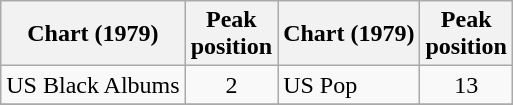<table class="wikitable">
<tr>
<th>Chart (1979)</th>
<th>Peak<br>position</th>
<th>Chart (1979)</th>
<th>Peak<br>position</th>
</tr>
<tr>
<td>US Black Albums</td>
<td align="center">2</td>
<td>US Pop</td>
<td align="center">13</td>
</tr>
<tr>
</tr>
</table>
